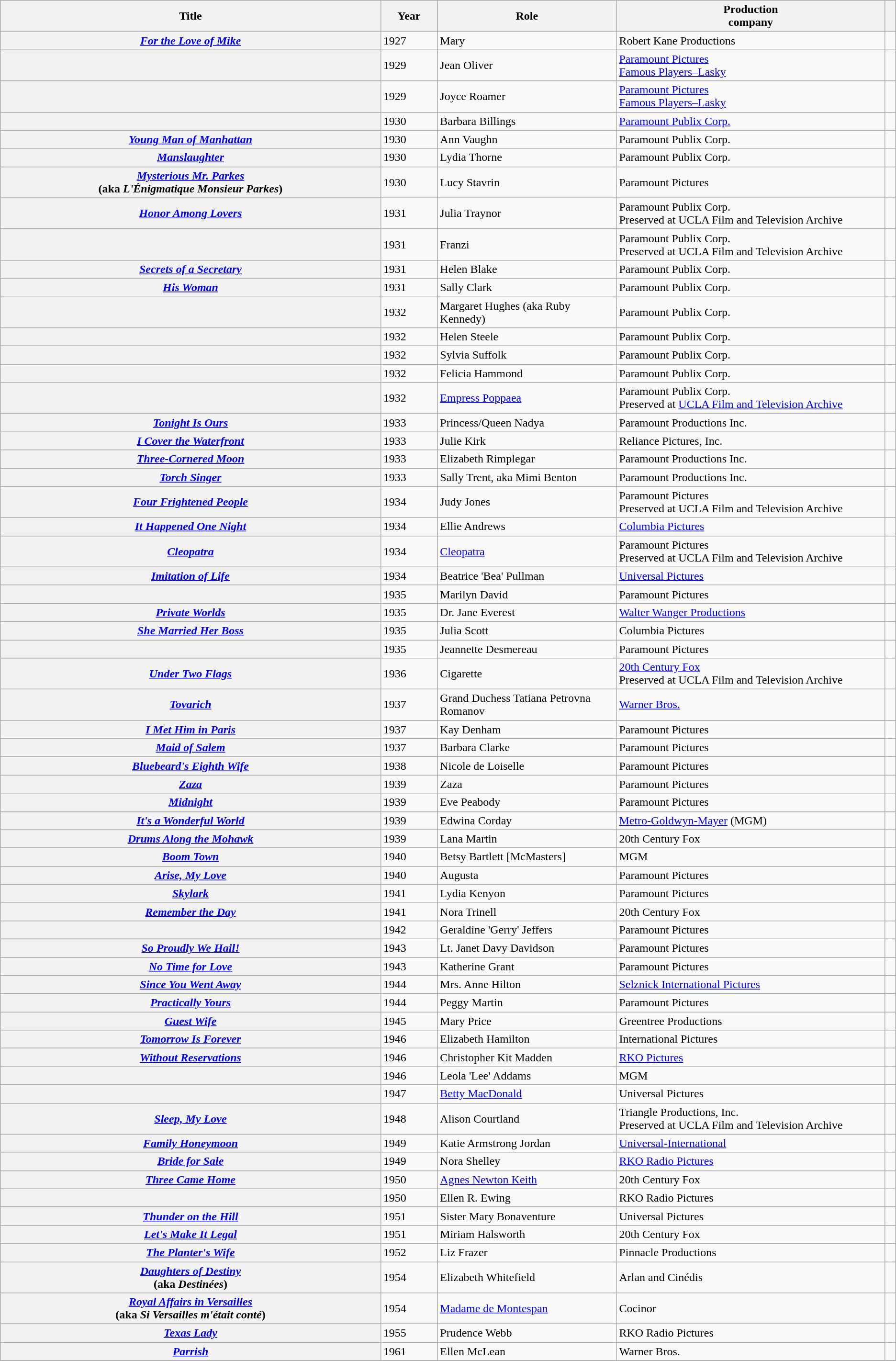<table class="wikitable sortable plainrowheaders">
<tr>
<th scope="col">Title</th>
<th scope="col">Year</th>
<th scope="col" width = 20% class="unsortable">Role</th>
<th scope="col" width = 30% class="unsortable">Production<br>company</th>
<th scope="col" class="unsortable"></th>
</tr>
<tr>
<th scope="row"><em><a href='#'>For the Love of Mike</a></em></th>
<td>1927</td>
<td>Mary</td>
<td>Robert Kane Productions</td>
<td align="center"><br></td>
</tr>
<tr>
<th scope="row"></th>
<td>1929</td>
<td>Jean Oliver</td>
<td><a href='#'>Paramount Pictures</a><br><a href='#'>Famous Players–Lasky</a></td>
<td align="center"></td>
</tr>
<tr>
<th scope="row"></th>
<td>1929</td>
<td>Joyce Roamer</td>
<td><a href='#'>Paramount Pictures</a><br><a href='#'>Famous Players–Lasky</a></td>
<td align="center"></td>
</tr>
<tr>
<th scope="row"></th>
<td>1930</td>
<td>Barbara Billings</td>
<td><a href='#'>Paramount Publix Corp.</a></td>
<td align="center"></td>
</tr>
<tr>
<th scope="row"><em><a href='#'>Young Man of Manhattan</a></em></th>
<td>1930</td>
<td>Ann Vaughn</td>
<td>Paramount Publix Corp.</td>
<td align="center"></td>
</tr>
<tr>
<th scope="row"><em><a href='#'>Manslaughter</a></em></th>
<td>1930</td>
<td>Lydia Thorne</td>
<td>Paramount Publix Corp.</td>
<td align="center"></td>
</tr>
<tr>
<th scope="row"><em><a href='#'>Mysterious Mr. Parkes</a></em><br>(aka <em>L'Énigmatique Monsieur Parkes</em>)</th>
<td>1930</td>
<td>Lucy Stavrin</td>
<td>Paramount Pictures</td>
<td align="center"></td>
</tr>
<tr>
<th scope="row"><em><a href='#'>Honor Among Lovers</a></em></th>
<td>1931</td>
<td>Julia Traynor</td>
<td>Paramount Publix Corp.<br>Preserved at UCLA Film and Television Archive</td>
<td align="center"></td>
</tr>
<tr>
<th scope="row"></th>
<td>1931</td>
<td>Franzi</td>
<td>Paramount Publix Corp.<br>Preserved at UCLA Film and Television Archive</td>
<td align="center"></td>
</tr>
<tr>
<th scope="row"><em><a href='#'>Secrets of a Secretary</a></em></th>
<td>1931</td>
<td>Helen Blake</td>
<td>Paramount Publix Corp.</td>
<td align="center"></td>
</tr>
<tr>
<th scope="row"><em><a href='#'>His Woman</a></em></th>
<td>1931</td>
<td>Sally Clark</td>
<td>Paramount Publix Corp.</td>
<td align="center"></td>
</tr>
<tr>
<th scope="row"></th>
<td>1932</td>
<td>Margaret Hughes (aka Ruby Kennedy)</td>
<td>Paramount Publix Corp.</td>
<td align="center"></td>
</tr>
<tr>
<th scope="row"></th>
<td>1932</td>
<td>Helen Steele</td>
<td>Paramount Publix Corp.</td>
<td align="center"></td>
</tr>
<tr>
<th scope="row"></th>
<td>1932</td>
<td>Sylvia Suffolk</td>
<td>Paramount Publix Corp.</td>
<td align="center"></td>
</tr>
<tr>
<th scope="row"></th>
<td>1932</td>
<td>Felicia Hammond</td>
<td>Paramount Publix Corp.</td>
<td align="center"></td>
</tr>
<tr>
<th scope="row"></th>
<td>1932</td>
<td><a href='#'>Empress Poppaea</a></td>
<td>Paramount Publix Corp.<br>Preserved at <a href='#'>UCLA Film and Television Archive</a></td>
<td align="center"></td>
</tr>
<tr>
<th scope="row"><em><a href='#'>Tonight Is Ours</a></em></th>
<td>1933</td>
<td>Princess/Queen Nadya</td>
<td>Paramount Productions Inc.</td>
<td align="center"></td>
</tr>
<tr>
<th scope="row"><em><a href='#'>I Cover the Waterfront</a></em></th>
<td>1933</td>
<td>Julie Kirk</td>
<td>Reliance Pictures, Inc.</td>
<td align="center"></td>
</tr>
<tr>
<th scope="row"><em><a href='#'>Three-Cornered Moon</a></em></th>
<td>1933</td>
<td>Elizabeth Rimplegar</td>
<td>Paramount Productions Inc.</td>
<td align="center"></td>
</tr>
<tr>
<th scope="row"><em><a href='#'>Torch Singer</a></em></th>
<td>1933</td>
<td>Sally Trent, aka Mimi Benton</td>
<td>Paramount Productions Inc.</td>
<td align="center"></td>
</tr>
<tr>
<th scope="row"><em><a href='#'>Four Frightened People</a></em></th>
<td>1934</td>
<td>Judy Jones</td>
<td>Paramount Pictures<br>Preserved at UCLA Film and Television Archive</td>
<td align="center"></td>
</tr>
<tr>
<th scope="row"><em><a href='#'>It Happened One Night</a></em></th>
<td>1934</td>
<td>Ellie Andrews</td>
<td><a href='#'>Columbia Pictures</a></td>
<td align="center"></td>
</tr>
<tr>
<th scope="row"><em><a href='#'>Cleopatra</a></em></th>
<td>1934</td>
<td><a href='#'>Cleopatra</a></td>
<td>Paramount Pictures<br>Preserved at UCLA Film and Television Archive</td>
<td align="center"></td>
</tr>
<tr>
<th scope="row"><em><a href='#'>Imitation of Life</a></em></th>
<td>1934</td>
<td>Beatrice 'Bea' Pullman</td>
<td><a href='#'>Universal Pictures</a></td>
<td align="center"></td>
</tr>
<tr>
<th scope="row"></th>
<td>1935</td>
<td>Marilyn David</td>
<td>Paramount Pictures</td>
<td align="center"></td>
</tr>
<tr>
<th scope="row"><em><a href='#'>Private Worlds</a></em></th>
<td>1935</td>
<td>Dr. Jane Everest</td>
<td><a href='#'>Walter Wanger Productions</a></td>
<td align="center"></td>
</tr>
<tr>
<th scope="row"><em><a href='#'>She Married Her Boss</a></em></th>
<td>1935</td>
<td>Julia Scott</td>
<td>Columbia Pictures</td>
<td align="center"></td>
</tr>
<tr>
<th scope="row"></th>
<td>1935</td>
<td>Jeannette Desmereau</td>
<td>Paramount Pictures</td>
<td align="center"></td>
</tr>
<tr>
<th scope="row"><em><a href='#'>Under Two Flags</a></em></th>
<td>1936</td>
<td>Cigarette</td>
<td><a href='#'>20th Century Fox</a><br>Preserved at UCLA Film and Television Archive</td>
<td align="center"></td>
</tr>
<tr>
<th scope="row"><em><a href='#'>Tovarich</a></em></th>
<td>1937</td>
<td>Grand Duchess Tatiana Petrovna Romanov</td>
<td><a href='#'>Warner Bros.</a></td>
<td align="center"></td>
</tr>
<tr>
<th scope="row"><em><a href='#'>I Met Him in Paris</a></em></th>
<td>1937</td>
<td>Kay Denham</td>
<td>Paramount Pictures</td>
<td align="center"></td>
</tr>
<tr>
<th scope="row"><em><a href='#'>Maid of Salem</a></em></th>
<td>1937</td>
<td>Barbara Clarke</td>
<td>Paramount Pictures</td>
<td align="center"></td>
</tr>
<tr>
<th scope="row"><em><a href='#'>Bluebeard's Eighth Wife</a></em></th>
<td>1938</td>
<td>Nicole de Loiselle</td>
<td>Paramount Pictures</td>
<td align="center"></td>
</tr>
<tr>
<th scope="row"><em><a href='#'>Zaza</a></em></th>
<td>1939</td>
<td>Zaza</td>
<td>Paramount Pictures</td>
<td align="center"></td>
</tr>
<tr>
<th scope="row"><em><a href='#'>Midnight</a></em></th>
<td>1939</td>
<td>Eve Peabody</td>
<td>Paramount Pictures</td>
<td align="center"></td>
</tr>
<tr>
<th scope="row"><em><a href='#'>It's a Wonderful World</a></em></th>
<td>1939</td>
<td>Edwina Corday</td>
<td><a href='#'>Metro-Goldwyn-Mayer</a> (MGM)</td>
<td align="center"></td>
</tr>
<tr>
<th scope="row"><em><a href='#'>Drums Along the Mohawk</a></em></th>
<td>1939</td>
<td>Lana Martin</td>
<td>20th Century Fox</td>
<td align="center"></td>
</tr>
<tr>
<th scope="row"><em><a href='#'>Boom Town</a></em></th>
<td>1940</td>
<td>Betsy Bartlett [McMasters]</td>
<td>MGM</td>
<td align="center"></td>
</tr>
<tr>
<th scope="row"><em><a href='#'>Arise, My Love</a></em></th>
<td>1940</td>
<td>Augusta</td>
<td>Paramount Pictures<br></td>
<td align="center"></td>
</tr>
<tr>
<th scope="row"><em><a href='#'>Skylark</a></em></th>
<td>1941</td>
<td>Lydia Kenyon</td>
<td>Paramount Pictures</td>
<td align="center"></td>
</tr>
<tr>
<th scope="row"><em><a href='#'>Remember the Day</a></em></th>
<td>1941</td>
<td>Nora Trinell</td>
<td>20th Century Fox</td>
<td align="center"></td>
</tr>
<tr>
<th scope="row"></th>
<td>1942</td>
<td>Geraldine 'Gerry' Jeffers</td>
<td>Paramount Pictures</td>
<td align="center"></td>
</tr>
<tr>
<th scope="row"><em><a href='#'>So Proudly We Hail!</a></em></th>
<td>1943</td>
<td>Lt. Janet Davy Davidson</td>
<td>Paramount Pictures</td>
<td align="center"></td>
</tr>
<tr>
<th scope="row"><em><a href='#'>No Time for Love</a></em></th>
<td>1943</td>
<td>Katherine Grant</td>
<td>Paramount Pictures</td>
<td align="center"></td>
</tr>
<tr>
<th scope="row"><em><a href='#'>Since You Went Away</a></em></th>
<td>1944</td>
<td>Mrs. Anne Hilton</td>
<td><a href='#'>Selznick International Pictures</a></td>
<td align="center"></td>
</tr>
<tr>
<th scope="row"><em><a href='#'>Practically Yours</a></em></th>
<td>1944</td>
<td>Peggy Martin</td>
<td>Paramount Pictures</td>
<td align="center"></td>
</tr>
<tr>
<th scope="row"><em><a href='#'>Guest Wife</a></em></th>
<td>1945</td>
<td>Mary Price</td>
<td>Greentree Productions</td>
<td align="center"></td>
</tr>
<tr>
<th scope="row"><em><a href='#'>Tomorrow Is Forever</a></em></th>
<td>1946</td>
<td>Elizabeth Hamilton</td>
<td>International Pictures</td>
<td align="center"></td>
</tr>
<tr>
<th scope="row"><em><a href='#'>Without Reservations</a></em></th>
<td>1946</td>
<td>Christopher Kit Madden</td>
<td><a href='#'>RKO Pictures</a></td>
<td align="center"></td>
</tr>
<tr>
<th scope="row"></th>
<td>1946</td>
<td>Leola 'Lee' Addams</td>
<td>MGM</td>
<td align="center"></td>
</tr>
<tr>
<th scope="row"></th>
<td>1947</td>
<td><a href='#'>Betty MacDonald</a></td>
<td>Universal Pictures</td>
<td align="center"></td>
</tr>
<tr>
<th scope="row"><em><a href='#'>Sleep, My Love</a></em></th>
<td>1948</td>
<td>Alison Courtland</td>
<td>Triangle Productions, Inc.<br>Preserved at UCLA Film and Television Archive</td>
<td align="center"></td>
</tr>
<tr>
<th scope="row"><em><a href='#'>Family Honeymoon</a></em></th>
<td>1949</td>
<td>Katie Armstrong Jordan</td>
<td><a href='#'>Universal-International</a></td>
<td align="center"></td>
</tr>
<tr>
<th scope="row"><em><a href='#'>Bride for Sale</a></em></th>
<td>1949</td>
<td>Nora Shelley</td>
<td><a href='#'>RKO Radio Pictures</a></td>
<td align="center"></td>
</tr>
<tr>
<th scope="row"><em><a href='#'>Three Came Home</a></em></th>
<td>1950</td>
<td><a href='#'>Agnes Newton Keith</a></td>
<td>20th Century Fox</td>
<td align="center"></td>
</tr>
<tr>
<th scope="row"></th>
<td>1950</td>
<td>Ellen R. Ewing</td>
<td>RKO Radio Pictures</td>
<td align="center"></td>
</tr>
<tr>
<th scope="row"><em><a href='#'>Thunder on the Hill</a></em></th>
<td>1951</td>
<td>Sister Mary Bonaventure</td>
<td>Universal Pictures</td>
<td align="center"></td>
</tr>
<tr>
<th scope="row"><em><a href='#'>Let's Make It Legal</a></em></th>
<td>1951</td>
<td>Miriam Halsworth</td>
<td>20th Century Fox</td>
<td align="center"></td>
</tr>
<tr>
<th scope="row"><em><a href='#'>The Planter's Wife</a></em></th>
<td>1952</td>
<td>Liz Frazer</td>
<td>Pinnacle Productions</td>
<td align="center"></td>
</tr>
<tr>
<th scope="row"><em><a href='#'>Daughters of Destiny</a></em><br>(aka <em>Destinées</em>)</th>
<td>1954</td>
<td>Elizabeth Whitefield</td>
<td>Arlan and Cinédis</td>
<td align="center"></td>
</tr>
<tr>
<th scope="row"><em><a href='#'>Royal Affairs in Versailles</a></em><br>(aka <em>Si Versailles m'était conté</em>)</th>
<td>1954</td>
<td><a href='#'>Madame de Montespan</a></td>
<td>Cocinor</td>
<td align="center"></td>
</tr>
<tr>
<th scope="row"><em><a href='#'>Texas Lady</a></em></th>
<td>1955</td>
<td>Prudence Webb</td>
<td>RKO Radio Pictures</td>
<td align="center"></td>
</tr>
<tr>
<th scope="row"><em><a href='#'>Parrish</a></em></th>
<td>1961</td>
<td>Ellen McLean</td>
<td>Warner Bros.</td>
<td align="center"></td>
</tr>
<tr>
</tr>
</table>
